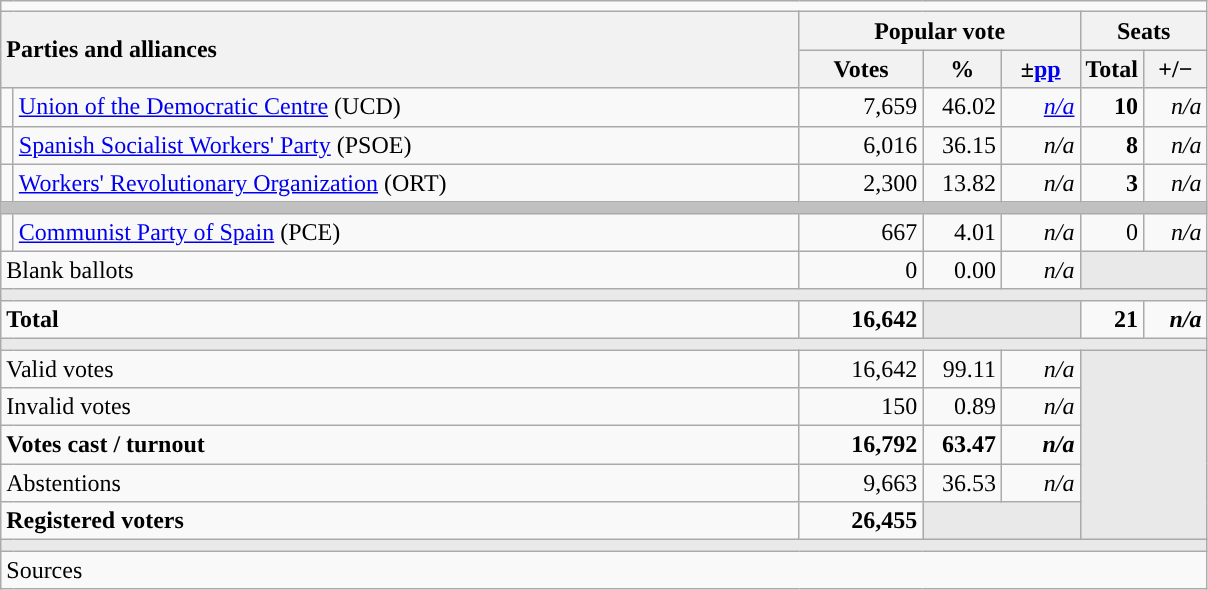<table class="wikitable" style="text-align:right;">
<tr>
<td colspan="7"></td>
</tr>
<tr>
<th style="text-align:left;" rowspan="2" colspan="2" width="525">Parties and alliances</th>
<th colspan="3">Popular vote</th>
<th colspan="2">Seats</th>
</tr>
<tr>
<th width="75">Votes</th>
<th width="45">%</th>
<th width="45">±<a href='#'>pp</a></th>
<th width="35">Total</th>
<th width="35">+/−</th>
</tr>
<tr>
<td width="1" style="color:inherit;background:"></td>
<td align="left"><a href='#'>Union of the Democratic Centre</a> (UCD)</td>
<td>7,659</td>
<td>46.02</td>
<td><em><a href='#'>n/a</a></em></td>
<td><strong>10</strong></td>
<td><em>n/a</em></td>
</tr>
<tr>
<td style="color:inherit;background:"></td>
<td align="left"><a href='#'>Spanish Socialist Workers' Party</a> (PSOE)</td>
<td>6,016</td>
<td>36.15</td>
<td><em>n/a</em></td>
<td><strong>8</strong></td>
<td><em>n/a</em></td>
</tr>
<tr>
<td style="color:inherit;background:"></td>
<td align="left"><a href='#'>Workers' Revolutionary Organization</a> (ORT)</td>
<td>2,300</td>
<td>13.82</td>
<td><em>n/a</em></td>
<td><strong>3</strong></td>
<td><em>n/a</em></td>
</tr>
<tr>
<td colspan="7" bgcolor="#C0C0C0"></td>
</tr>
<tr>
<td style="color:inherit;background:"></td>
<td align="left"><a href='#'>Communist Party of Spain</a> (PCE)</td>
<td>667</td>
<td>4.01</td>
<td><em>n/a</em></td>
<td>0</td>
<td><em>n/a</em></td>
</tr>
<tr>
<td align="left" colspan="2">Blank ballots</td>
<td>0</td>
<td>0.00</td>
<td><em>n/a</em></td>
<td bgcolor="#E9E9E9" colspan="2"></td>
</tr>
<tr>
<td colspan="7" bgcolor="#E9E9E9"></td>
</tr>
<tr style="font-weight:bold;">
<td align="left" colspan="2">Total</td>
<td>16,642</td>
<td bgcolor="#E9E9E9" colspan="2"></td>
<td>21</td>
<td><em>n/a</em></td>
</tr>
<tr>
<td colspan="7" bgcolor="#E9E9E9"></td>
</tr>
<tr>
<td align="left" colspan="2">Valid votes</td>
<td>16,642</td>
<td>99.11</td>
<td><em>n/a</em></td>
<td bgcolor="#E9E9E9" colspan="2" rowspan="5"></td>
</tr>
<tr>
<td align="left" colspan="2">Invalid votes</td>
<td>150</td>
<td>0.89</td>
<td><em>n/a</em></td>
</tr>
<tr style="font-weight:bold;">
<td align="left" colspan="2">Votes cast / turnout</td>
<td>16,792</td>
<td>63.47</td>
<td><em>n/a</em></td>
</tr>
<tr>
<td align="left" colspan="2">Abstentions</td>
<td>9,663</td>
<td>36.53</td>
<td><em>n/a</em></td>
</tr>
<tr style="font-weight:bold;">
<td align="left" colspan="2">Registered voters</td>
<td>26,455</td>
<td bgcolor="#E9E9E9" colspan="2"></td>
</tr>
<tr>
<td colspan="7" bgcolor="#E9E9E9"></td>
</tr>
<tr>
<td align="left" colspan="7">Sources</td>
</tr>
</table>
